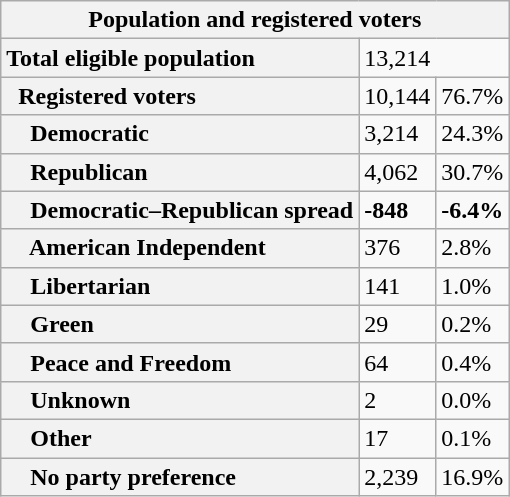<table class="wikitable collapsible collapsed">
<tr>
<th colspan="3">Population and registered voters</th>
</tr>
<tr>
<th scope="row" style="text-align: left;">Total eligible population</th>
<td colspan="2">13,214</td>
</tr>
<tr>
<th scope="row" style="text-align: left;">  Registered voters</th>
<td>10,144</td>
<td>76.7%</td>
</tr>
<tr>
<th scope="row" style="text-align: left;">    Democratic</th>
<td>3,214</td>
<td>24.3%</td>
</tr>
<tr>
<th scope="row" style="text-align: left;">    Republican</th>
<td>4,062</td>
<td>30.7%</td>
</tr>
<tr>
<th scope="row" style="text-align: left;">    Democratic–Republican spread</th>
<td><span><strong>-848</strong></span></td>
<td><span><strong>-6.4%</strong></span></td>
</tr>
<tr>
<th scope="row" style="text-align: left;">    American Independent</th>
<td>376</td>
<td>2.8%</td>
</tr>
<tr>
<th scope="row" style="text-align: left;">    Libertarian</th>
<td>141</td>
<td>1.0%</td>
</tr>
<tr>
<th scope="row" style="text-align: left;">    Green</th>
<td>29</td>
<td>0.2%</td>
</tr>
<tr>
<th scope="row" style="text-align: left;">    Peace and Freedom</th>
<td>64</td>
<td>0.4%</td>
</tr>
<tr>
<th scope="row" style="text-align: left;">    Unknown</th>
<td>2</td>
<td>0.0%</td>
</tr>
<tr>
<th scope="row" style="text-align: left;">    Other</th>
<td>17</td>
<td>0.1%</td>
</tr>
<tr>
<th scope="row" style="text-align: left;">    No party preference</th>
<td>2,239</td>
<td>16.9%</td>
</tr>
</table>
